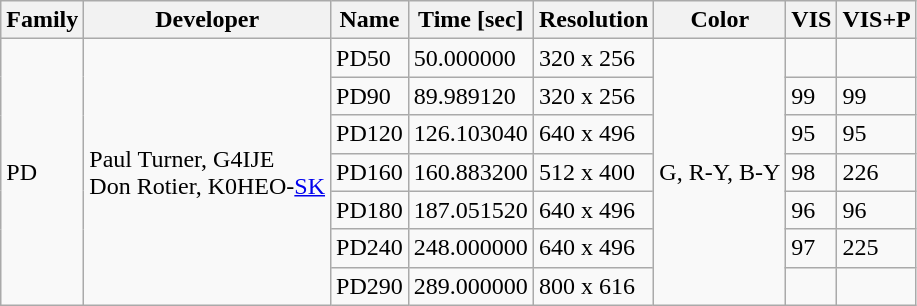<table class="wikitable">
<tr>
<th>Family</th>
<th>Developer</th>
<th>Name</th>
<th>Time [sec]</th>
<th>Resolution</th>
<th>Color</th>
<th>VIS</th>
<th>VIS+P</th>
</tr>
<tr>
<td rowspan="7">PD</td>
<td rowspan="7">Paul Turner, G4IJE<br>Don Rotier, K0HEO-<a href='#'>SK</a></td>
<td>PD50</td>
<td>50.000000</td>
<td>320 x 256</td>
<td rowspan="7">G, R-Y, B-Y</td>
<td></td>
<td></td>
</tr>
<tr>
<td>PD90</td>
<td>89.989120</td>
<td>320 x 256</td>
<td>99</td>
<td>99</td>
</tr>
<tr>
<td>PD120</td>
<td>126.103040</td>
<td>640 x 496</td>
<td>95</td>
<td>95</td>
</tr>
<tr>
<td>PD160</td>
<td>160.883200</td>
<td>512 x 400</td>
<td>98</td>
<td>226</td>
</tr>
<tr>
<td>PD180</td>
<td>187.051520</td>
<td>640 x 496</td>
<td>96</td>
<td>96</td>
</tr>
<tr>
<td>PD240</td>
<td>248.000000</td>
<td>640 x 496</td>
<td>97</td>
<td>225</td>
</tr>
<tr>
<td>PD290</td>
<td>289.000000</td>
<td>800 x 616</td>
<td></td>
<td></td>
</tr>
</table>
